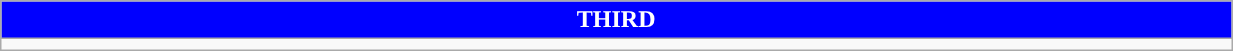<table class="wikitable collapsible collapsed" style="width:65%">
<tr>
<th colspan=16 ! style="color:#FFFFFF; background:#0000FF;">THIRD</th>
</tr>
<tr>
<td></td>
</tr>
</table>
